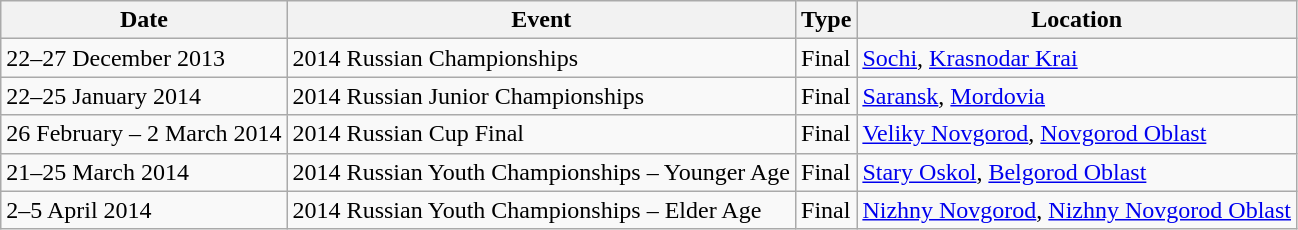<table class="wikitable">
<tr>
<th>Date</th>
<th>Event</th>
<th>Type</th>
<th>Location</th>
</tr>
<tr>
<td>22–27 December 2013</td>
<td>2014 Russian Championships</td>
<td>Final</td>
<td><a href='#'>Sochi</a>, <a href='#'>Krasnodar Krai</a></td>
</tr>
<tr>
<td>22–25 January 2014</td>
<td>2014 Russian Junior Championships</td>
<td>Final</td>
<td><a href='#'>Saransk</a>, <a href='#'>Mordovia</a></td>
</tr>
<tr>
<td>26 February – 2 March 2014</td>
<td>2014 Russian Cup Final</td>
<td>Final</td>
<td><a href='#'>Veliky Novgorod</a>, <a href='#'>Novgorod Oblast</a></td>
</tr>
<tr>
<td>21–25 March 2014</td>
<td>2014 Russian Youth Championships – Younger Age</td>
<td>Final</td>
<td><a href='#'>Stary Oskol</a>, <a href='#'>Belgorod Oblast</a></td>
</tr>
<tr>
<td>2–5 April 2014</td>
<td>2014 Russian Youth Championships – Elder Age</td>
<td>Final</td>
<td><a href='#'>Nizhny Novgorod</a>, <a href='#'>Nizhny Novgorod Oblast</a></td>
</tr>
</table>
